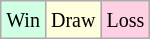<table class="wikitable">
<tr>
<td style="background:#d0ffe3;"><small>Win</small></td>
<td style="background:#ffd;"><small>Draw</small></td>
<td style="background:#ffd0e3;"><small>Loss</small></td>
</tr>
</table>
